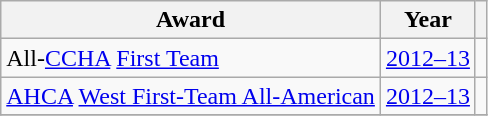<table class="wikitable">
<tr>
<th>Award</th>
<th>Year</th>
<th></th>
</tr>
<tr>
<td>All-<a href='#'>CCHA</a> <a href='#'>First Team</a></td>
<td><a href='#'>2012–13</a></td>
<td></td>
</tr>
<tr>
<td><a href='#'>AHCA</a> <a href='#'>West First-Team All-American</a></td>
<td><a href='#'>2012–13</a></td>
<td></td>
</tr>
<tr>
</tr>
</table>
